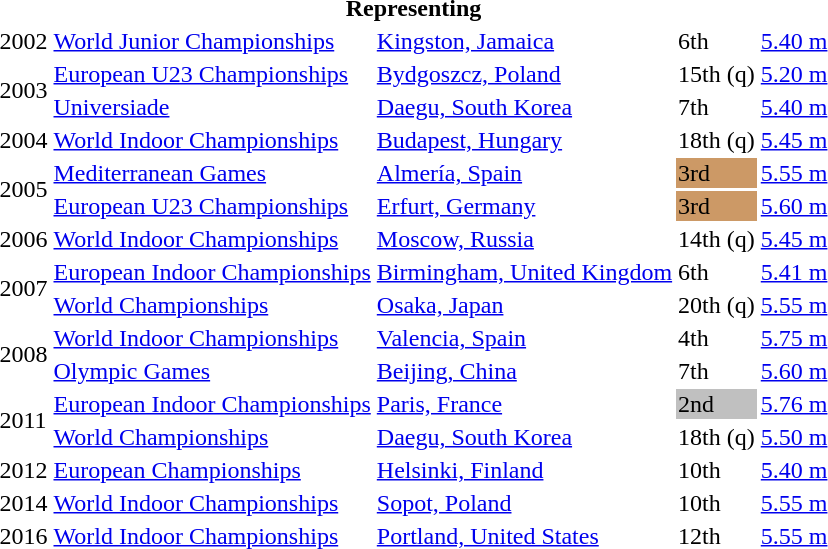<table>
<tr>
<th colspan="5">Representing </th>
</tr>
<tr>
<td>2002</td>
<td><a href='#'>World Junior Championships</a></td>
<td><a href='#'>Kingston, Jamaica</a></td>
<td>6th</td>
<td><a href='#'>5.40 m</a></td>
</tr>
<tr>
<td rowspan=2>2003</td>
<td><a href='#'>European U23 Championships</a></td>
<td><a href='#'>Bydgoszcz, Poland</a></td>
<td>15th (q)</td>
<td><a href='#'>5.20 m</a></td>
</tr>
<tr>
<td><a href='#'>Universiade</a></td>
<td><a href='#'>Daegu, South Korea</a></td>
<td>7th</td>
<td><a href='#'>5.40 m</a></td>
</tr>
<tr>
<td>2004</td>
<td><a href='#'>World Indoor Championships</a></td>
<td><a href='#'>Budapest, Hungary</a></td>
<td>18th (q)</td>
<td><a href='#'>5.45 m</a></td>
</tr>
<tr>
<td rowspan=2>2005</td>
<td><a href='#'>Mediterranean Games</a></td>
<td><a href='#'>Almería, Spain</a></td>
<td bgcolor=cc9966>3rd</td>
<td><a href='#'>5.55 m</a></td>
</tr>
<tr>
<td><a href='#'>European U23 Championships</a></td>
<td><a href='#'>Erfurt, Germany</a></td>
<td bgcolor=cc9966>3rd</td>
<td><a href='#'>5.60 m</a></td>
</tr>
<tr>
<td>2006</td>
<td><a href='#'>World Indoor Championships</a></td>
<td><a href='#'>Moscow, Russia</a></td>
<td>14th (q)</td>
<td><a href='#'>5.45 m</a></td>
</tr>
<tr>
<td rowspan=2>2007</td>
<td><a href='#'>European Indoor Championships</a></td>
<td><a href='#'>Birmingham, United Kingdom</a></td>
<td>6th</td>
<td><a href='#'>5.41 m</a></td>
</tr>
<tr>
<td><a href='#'>World Championships</a></td>
<td><a href='#'>Osaka, Japan</a></td>
<td>20th (q)</td>
<td><a href='#'>5.55 m</a></td>
</tr>
<tr>
<td rowspan=2>2008</td>
<td><a href='#'>World Indoor Championships</a></td>
<td><a href='#'>Valencia, Spain</a></td>
<td>4th</td>
<td><a href='#'>5.75 m</a></td>
</tr>
<tr>
<td><a href='#'>Olympic Games</a></td>
<td><a href='#'>Beijing, China</a></td>
<td>7th</td>
<td><a href='#'>5.60 m</a></td>
</tr>
<tr>
<td rowspan=2>2011</td>
<td><a href='#'>European Indoor Championships</a></td>
<td><a href='#'>Paris, France</a></td>
<td bgcolor=silver>2nd</td>
<td><a href='#'>5.76 m</a></td>
</tr>
<tr>
<td><a href='#'>World Championships</a></td>
<td><a href='#'>Daegu, South Korea</a></td>
<td>18th (q)</td>
<td><a href='#'>5.50 m</a></td>
</tr>
<tr>
<td>2012</td>
<td><a href='#'>European Championships</a></td>
<td><a href='#'>Helsinki, Finland</a></td>
<td>10th</td>
<td><a href='#'>5.40 m</a></td>
</tr>
<tr>
<td>2014</td>
<td><a href='#'>World Indoor Championships</a></td>
<td><a href='#'>Sopot, Poland</a></td>
<td>10th</td>
<td><a href='#'>5.55 m</a></td>
</tr>
<tr>
<td>2016</td>
<td><a href='#'>World Indoor Championships</a></td>
<td><a href='#'>Portland, United States</a></td>
<td>12th</td>
<td><a href='#'>5.55 m</a></td>
</tr>
</table>
